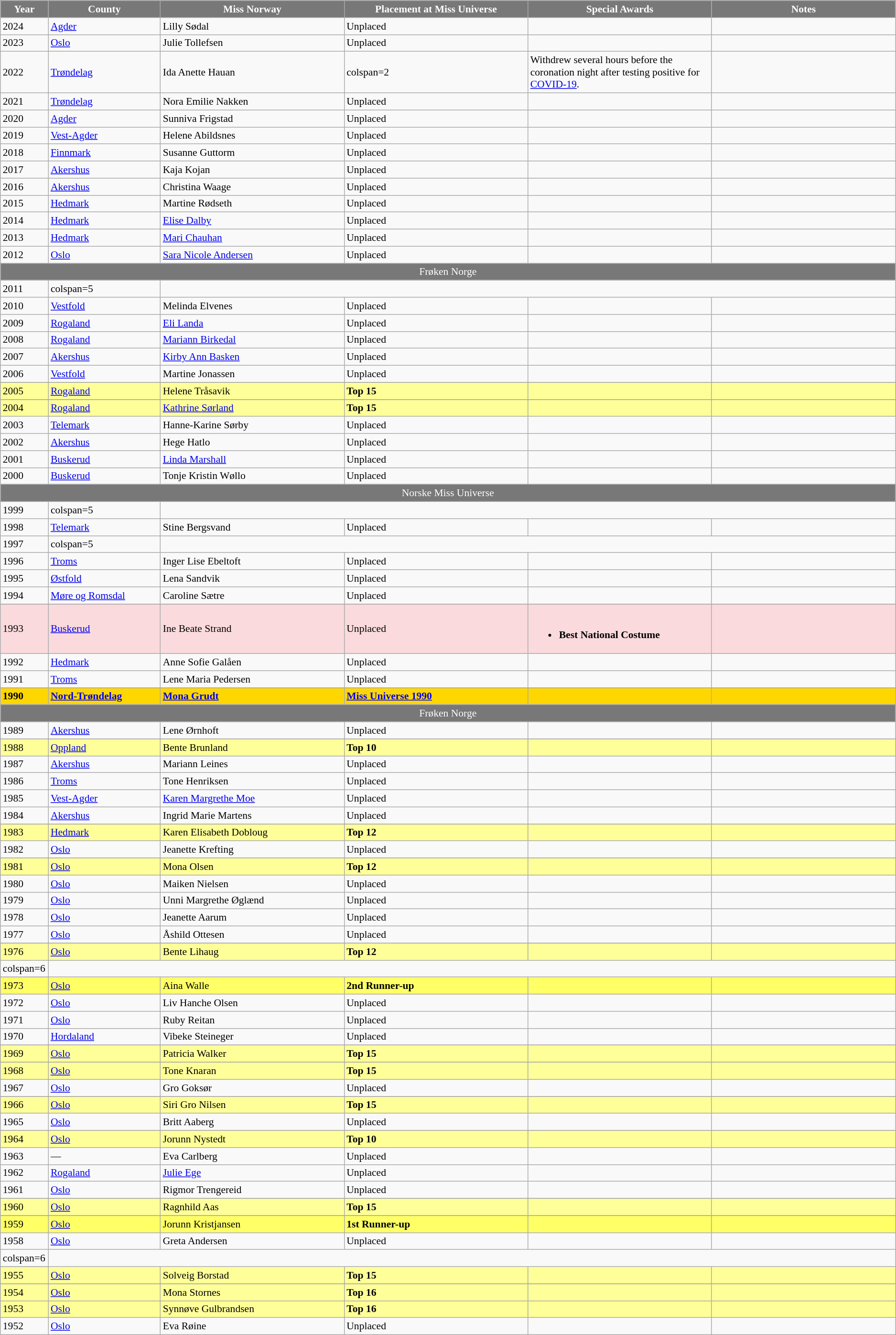<table class="wikitable " style="font-size: 90%;">
<tr>
<th width="60" style="background-color:#787878;color:#FFFFFF;">Year</th>
<th width="150" style="background-color:#787878;color:#FFFFFF;">County</th>
<th width="250" style="background-color:#787878;color:#FFFFFF;">Miss Norway</th>
<th width="250" style="background-color:#787878;color:#FFFFFF;">Placement at Miss Universe</th>
<th width="250" style="background-color:#787878;color:#FFFFFF;">Special Awards</th>
<th width="250"" style="background-color:#787878;color:#FFFFFF;">Notes</th>
</tr>
<tr>
<td>2024</td>
<td><a href='#'>Agder</a></td>
<td>Lilly Sødal</td>
<td>Unplaced</td>
<td></td>
<td></td>
</tr>
<tr>
<td>2023</td>
<td><a href='#'>Oslo</a></td>
<td>Julie Tollefsen</td>
<td>Unplaced</td>
<td></td>
<td></td>
</tr>
<tr>
<td>2022</td>
<td><a href='#'>Trøndelag</a></td>
<td>Ida Anette Hauan</td>
<td>colspan=2 </td>
<td>Withdrew several hours before the coronation night after testing positive for <a href='#'>COVID-19</a>.</td>
</tr>
<tr>
<td>2021</td>
<td><a href='#'>Trøndelag</a></td>
<td>Nora Emilie Nakken</td>
<td>Unplaced</td>
<td></td>
<td></td>
</tr>
<tr>
<td>2020</td>
<td><a href='#'>Agder</a></td>
<td>Sunniva Frigstad</td>
<td>Unplaced</td>
<td></td>
<td></td>
</tr>
<tr>
<td>2019</td>
<td><a href='#'>Vest-Agder</a></td>
<td>Helene Abildsnes</td>
<td>Unplaced</td>
<td></td>
<td></td>
</tr>
<tr>
<td>2018</td>
<td><a href='#'>Finnmark</a></td>
<td>Susanne Guttorm</td>
<td>Unplaced</td>
<td></td>
<td></td>
</tr>
<tr>
<td>2017</td>
<td><a href='#'>Akershus</a></td>
<td>Kaja Kojan</td>
<td>Unplaced</td>
<td></td>
</tr>
<tr>
<td>2016</td>
<td><a href='#'>Akershus</a></td>
<td>Christina Waage</td>
<td>Unplaced</td>
<td></td>
<td></td>
</tr>
<tr>
<td>2015</td>
<td><a href='#'>Hedmark</a></td>
<td>Martine Rødseth</td>
<td>Unplaced</td>
<td></td>
<td></td>
</tr>
<tr>
<td>2014</td>
<td><a href='#'>Hedmark</a></td>
<td><a href='#'>Elise Dalby</a></td>
<td>Unplaced</td>
<td></td>
<td></td>
</tr>
<tr>
<td>2013</td>
<td><a href='#'>Hedmark</a></td>
<td><a href='#'>Mari Chauhan</a></td>
<td>Unplaced</td>
<td></td>
<td></td>
</tr>
<tr>
<td>2012</td>
<td><a href='#'>Oslo</a></td>
<td><a href='#'>Sara Nicole Andersen</a></td>
<td>Unplaced</td>
<td></td>
<td></td>
</tr>
<tr>
</tr>
<tr bgcolor="#787878" align="center">
<td colspan="6" style="color:white" >Frøken Norge</td>
</tr>
<tr>
<td>2011</td>
<td>colspan=5 </td>
</tr>
<tr>
<td>2010</td>
<td><a href='#'>Vestfold</a></td>
<td>Melinda Elvenes</td>
<td>Unplaced</td>
<td></td>
<td></td>
</tr>
<tr>
<td>2009</td>
<td><a href='#'>Rogaland</a></td>
<td><a href='#'>Eli Landa</a></td>
<td>Unplaced</td>
<td></td>
<td></td>
</tr>
<tr>
<td>2008</td>
<td><a href='#'>Rogaland</a></td>
<td><a href='#'>Mariann Birkedal</a></td>
<td>Unplaced</td>
<td></td>
<td></td>
</tr>
<tr>
<td>2007</td>
<td><a href='#'>Akershus</a></td>
<td><a href='#'>Kirby Ann Basken</a></td>
<td>Unplaced</td>
<td></td>
<td></td>
</tr>
<tr>
<td>2006</td>
<td><a href='#'>Vestfold</a></td>
<td>Martine Jonassen</td>
<td>Unplaced</td>
<td></td>
<td></td>
</tr>
<tr>
</tr>
<tr style="background-color:#FFFF99;">
<td>2005</td>
<td><a href='#'>Rogaland</a></td>
<td>Helene Tråsavik</td>
<td><strong>Top 15</strong></td>
<td></td>
<td></td>
</tr>
<tr>
</tr>
<tr style="background-color:#FFFF99;">
<td>2004</td>
<td><a href='#'>Rogaland</a></td>
<td><a href='#'>Kathrine Sørland</a></td>
<td><strong>Top 15</strong></td>
<td></td>
<td></td>
</tr>
<tr>
<td>2003</td>
<td><a href='#'>Telemark</a></td>
<td>Hanne-Karine Sørby</td>
<td>Unplaced</td>
<td></td>
<td></td>
</tr>
<tr>
<td>2002</td>
<td><a href='#'>Akershus</a></td>
<td>Hege Hatlo</td>
<td>Unplaced</td>
<td></td>
<td></td>
</tr>
<tr>
<td>2001</td>
<td><a href='#'>Buskerud</a></td>
<td><a href='#'>Linda Marshall</a></td>
<td>Unplaced</td>
<td></td>
<td></td>
</tr>
<tr>
<td>2000</td>
<td><a href='#'>Buskerud</a></td>
<td>Tonje Kristin Wøllo</td>
<td>Unplaced</td>
<td></td>
<td></td>
</tr>
<tr>
</tr>
<tr bgcolor="#787878" align="center">
<td colspan="6" style="color:white" >Norske Miss Universe</td>
</tr>
<tr>
<td>1999</td>
<td>colspan=5 </td>
</tr>
<tr>
<td>1998</td>
<td><a href='#'>Telemark</a></td>
<td>Stine Bergsvand</td>
<td>Unplaced</td>
<td></td>
<td></td>
</tr>
<tr>
<td>1997</td>
<td>colspan=5 </td>
</tr>
<tr>
<td>1996</td>
<td><a href='#'>Troms</a></td>
<td>Inger Lise Ebeltoft</td>
<td>Unplaced</td>
<td></td>
<td></td>
</tr>
<tr>
<td>1995</td>
<td><a href='#'>Østfold</a></td>
<td>Lena Sandvik</td>
<td>Unplaced</td>
<td></td>
<td></td>
</tr>
<tr>
<td>1994</td>
<td><a href='#'>Møre og Romsdal</a></td>
<td>Caroline Sætre</td>
<td>Unplaced</td>
<td></td>
<td></td>
</tr>
<tr>
</tr>
<tr style="background-color:#FADADD; ">
<td>1993</td>
<td><a href='#'>Buskerud</a></td>
<td>Ine Beate Strand</td>
<td>Unplaced</td>
<td align="left"><br><ul><li><strong>Best National Costume</strong></li></ul></td>
<td></td>
</tr>
<tr>
<td>1992</td>
<td><a href='#'>Hedmark</a></td>
<td>Anne Sofie Galåen</td>
<td>Unplaced</td>
<td></td>
<td></td>
</tr>
<tr>
<td>1991</td>
<td><a href='#'>Troms</a></td>
<td>Lene Maria Pedersen</td>
<td>Unplaced</td>
<td></td>
<td></td>
</tr>
<tr>
</tr>
<tr style="background-color:GOLD; font-weight: bold">
<td>1990</td>
<td><a href='#'>Nord-Trøndelag</a></td>
<td><a href='#'>Mona Grudt</a></td>
<td><a href='#'>Miss Universe 1990</a></td>
<td></td>
<td></td>
</tr>
<tr>
</tr>
<tr bgcolor="#787878" align="center">
<td colspan="6" style="color:white">Frøken Norge</td>
</tr>
<tr>
<td>1989</td>
<td><a href='#'>Akershus</a></td>
<td>Lene Ørnhoft</td>
<td>Unplaced</td>
<td></td>
<td></td>
</tr>
<tr>
</tr>
<tr style="background-color:#FFFF99;">
<td>1988</td>
<td><a href='#'>Oppland</a></td>
<td>Bente Brunland</td>
<td><strong>Top 10</strong></td>
<td></td>
<td></td>
</tr>
<tr>
<td>1987</td>
<td><a href='#'>Akershus</a></td>
<td>Mariann Leines</td>
<td>Unplaced</td>
<td></td>
<td></td>
</tr>
<tr>
<td>1986</td>
<td><a href='#'>Troms</a></td>
<td>Tone Henriksen</td>
<td>Unplaced</td>
<td></td>
<td></td>
</tr>
<tr>
<td>1985</td>
<td><a href='#'>Vest-Agder</a></td>
<td><a href='#'>Karen Margrethe Moe</a></td>
<td>Unplaced</td>
<td></td>
<td></td>
</tr>
<tr>
<td>1984</td>
<td><a href='#'>Akershus</a></td>
<td>Ingrid Marie Martens</td>
<td>Unplaced</td>
<td></td>
<td></td>
</tr>
<tr>
</tr>
<tr style="background-color:#FFFF99;">
<td>1983</td>
<td><a href='#'>Hedmark</a></td>
<td>Karen Elisabeth Dobloug</td>
<td><strong>Top 12</strong></td>
<td></td>
<td></td>
</tr>
<tr>
<td>1982</td>
<td><a href='#'>Oslo</a></td>
<td>Jeanette Krefting</td>
<td>Unplaced</td>
<td></td>
<td></td>
</tr>
<tr>
</tr>
<tr style="background-color:#FFFF99;">
<td>1981</td>
<td><a href='#'>Oslo</a></td>
<td>Mona Olsen</td>
<td><strong>Top 12</strong></td>
<td></td>
<td></td>
</tr>
<tr>
<td>1980</td>
<td><a href='#'>Oslo</a></td>
<td>Maiken Nielsen</td>
<td>Unplaced</td>
<td></td>
<td></td>
</tr>
<tr>
<td>1979</td>
<td><a href='#'>Oslo</a></td>
<td>Unni Margrethe Øglænd</td>
<td>Unplaced</td>
<td></td>
<td></td>
</tr>
<tr>
<td>1978</td>
<td><a href='#'>Oslo</a></td>
<td>Jeanette Aarum</td>
<td>Unplaced</td>
<td></td>
<td></td>
</tr>
<tr>
<td>1977</td>
<td><a href='#'>Oslo</a></td>
<td>Åshild Ottesen</td>
<td>Unplaced</td>
<td></td>
<td></td>
</tr>
<tr>
</tr>
<tr style="background-color:#FFFF99;">
<td>1976</td>
<td><a href='#'>Oslo</a></td>
<td>Bente Lihaug</td>
<td><strong>Top 12</strong></td>
<td></td>
<td></td>
</tr>
<tr>
<td>colspan=6 </td>
</tr>
<tr>
</tr>
<tr style="background-color:#FFFF66;">
<td>1973</td>
<td><a href='#'>Oslo</a></td>
<td>Aina Walle</td>
<td><strong>2nd Runner-up</strong></td>
<td></td>
<td></td>
</tr>
<tr>
<td>1972</td>
<td><a href='#'>Oslo</a></td>
<td>Liv Hanche Olsen</td>
<td>Unplaced</td>
<td></td>
<td></td>
</tr>
<tr>
<td>1971</td>
<td><a href='#'>Oslo</a></td>
<td>Ruby Reitan</td>
<td>Unplaced</td>
<td></td>
<td></td>
</tr>
<tr>
<td>1970</td>
<td><a href='#'>Hordaland</a></td>
<td>Vibeke Steineger</td>
<td>Unplaced</td>
<td></td>
<td></td>
</tr>
<tr>
</tr>
<tr style="background-color:#FFFF99;">
<td>1969</td>
<td><a href='#'>Oslo</a></td>
<td>Patricia Walker</td>
<td><strong>Top 15</strong></td>
<td></td>
<td></td>
</tr>
<tr>
</tr>
<tr style="background-color:#FFFF99;">
<td>1968</td>
<td><a href='#'>Oslo</a></td>
<td>Tone Knaran</td>
<td><strong>Top 15</strong></td>
<td></td>
<td></td>
</tr>
<tr>
<td>1967</td>
<td><a href='#'>Oslo</a></td>
<td>Gro Goksør</td>
<td>Unplaced</td>
<td></td>
<td></td>
</tr>
<tr>
</tr>
<tr style="background-color:#FFFF99;">
<td>1966</td>
<td><a href='#'>Oslo</a></td>
<td>Siri Gro Nilsen</td>
<td><strong>Top 15</strong></td>
<td></td>
<td></td>
</tr>
<tr>
<td>1965</td>
<td><a href='#'>Oslo</a></td>
<td>Britt Aaberg</td>
<td>Unplaced</td>
<td></td>
<td></td>
</tr>
<tr>
</tr>
<tr style="background-color:#FFFF99;">
<td>1964</td>
<td><a href='#'>Oslo</a></td>
<td>Jorunn Nystedt</td>
<td><strong>Top 10</strong></td>
<td></td>
<td></td>
</tr>
<tr>
<td>1963</td>
<td>—</td>
<td>Eva Carlberg</td>
<td>Unplaced</td>
<td></td>
<td></td>
</tr>
<tr>
<td>1962</td>
<td><a href='#'>Rogaland</a></td>
<td><a href='#'>Julie Ege</a></td>
<td>Unplaced</td>
<td></td>
<td></td>
</tr>
<tr>
<td>1961</td>
<td><a href='#'>Oslo</a></td>
<td>Rigmor Trengereid</td>
<td>Unplaced</td>
<td></td>
<td></td>
</tr>
<tr>
</tr>
<tr style="background-color:#FFFF99;">
<td>1960</td>
<td><a href='#'>Oslo</a></td>
<td>Ragnhild Aas</td>
<td><strong>Top 15</strong></td>
<td></td>
<td></td>
</tr>
<tr>
</tr>
<tr style="background-color:#FFFF66;">
<td>1959</td>
<td><a href='#'>Oslo</a></td>
<td>Jorunn Kristjansen</td>
<td><strong>1st Runner-up</strong></td>
<td></td>
<td></td>
</tr>
<tr>
<td>1958</td>
<td><a href='#'>Oslo</a></td>
<td>Greta Andersen</td>
<td>Unplaced</td>
<td></td>
<td></td>
</tr>
<tr>
<td>colspan=6 </td>
</tr>
<tr>
</tr>
<tr style="background-color:#FFFF99;">
<td>1955</td>
<td><a href='#'>Oslo</a></td>
<td>Solveig Borstad</td>
<td><strong>Top 15</strong></td>
<td></td>
<td></td>
</tr>
<tr>
</tr>
<tr style="background-color:#FFFF99;">
<td>1954</td>
<td><a href='#'>Oslo</a></td>
<td>Mona Stornes</td>
<td><strong>Top 16</strong></td>
<td></td>
<td></td>
</tr>
<tr style="background-color:#FFFF99;">
<td>1953</td>
<td><a href='#'>Oslo</a></td>
<td>Synnøve Gulbrandsen</td>
<td><strong>Top 16</strong></td>
<td></td>
<td></td>
</tr>
<tr>
<td>1952</td>
<td><a href='#'>Oslo</a></td>
<td>Eva Røine</td>
<td>Unplaced</td>
<td></td>
<td></td>
</tr>
</table>
